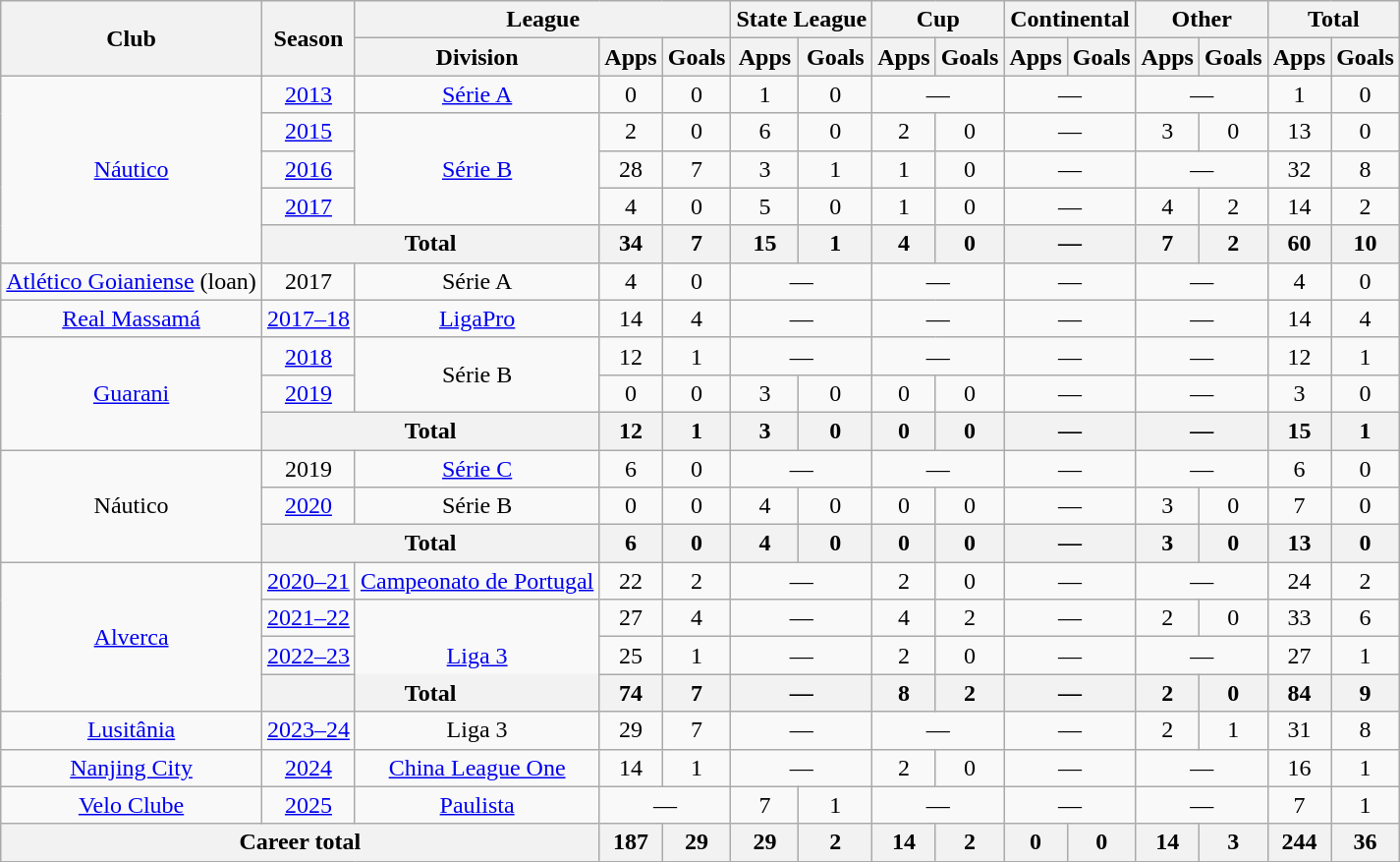<table class="wikitable" style="text-align: center;">
<tr>
<th rowspan="2">Club</th>
<th rowspan="2">Season</th>
<th colspan="3">League</th>
<th colspan="2">State League</th>
<th colspan="2">Cup</th>
<th colspan="2">Continental</th>
<th colspan="2">Other</th>
<th colspan="2">Total</th>
</tr>
<tr>
<th>Division</th>
<th>Apps</th>
<th>Goals</th>
<th>Apps</th>
<th>Goals</th>
<th>Apps</th>
<th>Goals</th>
<th>Apps</th>
<th>Goals</th>
<th>Apps</th>
<th>Goals</th>
<th>Apps</th>
<th>Goals</th>
</tr>
<tr>
<td rowspan="5" valign="center"><a href='#'>Náutico</a></td>
<td><a href='#'>2013</a></td>
<td><a href='#'>Série A</a></td>
<td>0</td>
<td>0</td>
<td>1</td>
<td>0</td>
<td colspan="2">—</td>
<td colspan="2">—</td>
<td colspan="2">—</td>
<td>1</td>
<td>0</td>
</tr>
<tr>
<td><a href='#'>2015</a></td>
<td rowspan="3"><a href='#'>Série B</a></td>
<td>2</td>
<td>0</td>
<td>6</td>
<td>0</td>
<td>2</td>
<td>0</td>
<td colspan="2">—</td>
<td>3</td>
<td>0</td>
<td>13</td>
<td>0</td>
</tr>
<tr>
<td><a href='#'>2016</a></td>
<td>28</td>
<td>7</td>
<td>3</td>
<td>1</td>
<td>1</td>
<td>0</td>
<td colspan="2">—</td>
<td colspan="2">—</td>
<td>32</td>
<td>8</td>
</tr>
<tr>
<td><a href='#'>2017</a></td>
<td>4</td>
<td>0</td>
<td>5</td>
<td>0</td>
<td>1</td>
<td>0</td>
<td colspan="2">—</td>
<td>4</td>
<td>2</td>
<td>14</td>
<td>2</td>
</tr>
<tr>
<th colspan="2">Total</th>
<th>34</th>
<th>7</th>
<th>15</th>
<th>1</th>
<th>4</th>
<th>0</th>
<th colspan="2">—</th>
<th>7</th>
<th>2</th>
<th>60</th>
<th>10</th>
</tr>
<tr>
<td valign="center"><a href='#'>Atlético Goianiense</a> (loan)</td>
<td>2017</td>
<td>Série A</td>
<td>4</td>
<td>0</td>
<td colspan="2">—</td>
<td colspan="2">—</td>
<td colspan="2">—</td>
<td colspan="2">—</td>
<td>4</td>
<td>0</td>
</tr>
<tr>
<td valign="center"><a href='#'>Real Massamá</a></td>
<td><a href='#'>2017–18</a></td>
<td><a href='#'>LigaPro</a></td>
<td>14</td>
<td>4</td>
<td colspan="2">—</td>
<td colspan="2">—</td>
<td colspan="2">—</td>
<td colspan="2">—</td>
<td>14</td>
<td>4</td>
</tr>
<tr>
<td rowspan="3" valign="center"><a href='#'>Guarani</a></td>
<td><a href='#'>2018</a></td>
<td rowspan="2">Série B</td>
<td>12</td>
<td>1</td>
<td colspan="2">—</td>
<td colspan="2">—</td>
<td colspan="2">—</td>
<td colspan="2">—</td>
<td>12</td>
<td>1</td>
</tr>
<tr>
<td><a href='#'>2019</a></td>
<td>0</td>
<td>0</td>
<td>3</td>
<td>0</td>
<td>0</td>
<td>0</td>
<td colspan="2">—</td>
<td colspan="2">—</td>
<td>3</td>
<td>0</td>
</tr>
<tr>
<th colspan="2">Total</th>
<th>12</th>
<th>1</th>
<th>3</th>
<th>0</th>
<th>0</th>
<th>0</th>
<th colspan="2">—</th>
<th colspan="2">—</th>
<th>15</th>
<th>1</th>
</tr>
<tr>
<td rowspan="3" valign="center">Náutico</td>
<td>2019</td>
<td><a href='#'>Série C</a></td>
<td>6</td>
<td>0</td>
<td colspan="2">—</td>
<td colspan="2">—</td>
<td colspan="2">—</td>
<td colspan="2">—</td>
<td>6</td>
<td>0</td>
</tr>
<tr>
<td><a href='#'>2020</a></td>
<td>Série B</td>
<td>0</td>
<td>0</td>
<td>4</td>
<td>0</td>
<td>0</td>
<td>0</td>
<td colspan="2">—</td>
<td>3</td>
<td>0</td>
<td>7</td>
<td>0</td>
</tr>
<tr>
<th colspan="2">Total</th>
<th>6</th>
<th>0</th>
<th>4</th>
<th>0</th>
<th>0</th>
<th>0</th>
<th colspan="2">—</th>
<th>3</th>
<th>0</th>
<th>13</th>
<th>0</th>
</tr>
<tr>
<td rowspan="4" valign="center"><a href='#'>Alverca</a></td>
<td><a href='#'>2020–21</a></td>
<td><a href='#'>Campeonato de Portugal</a></td>
<td>22</td>
<td>2</td>
<td colspan="2">—</td>
<td>2</td>
<td>0</td>
<td colspan="2">—</td>
<td colspan="2">—</td>
<td>24</td>
<td>2</td>
</tr>
<tr>
<td><a href='#'>2021–22</a></td>
<td rowspan="3"><a href='#'>Liga 3</a></td>
<td>27</td>
<td>4</td>
<td colspan="2">—</td>
<td>4</td>
<td>2</td>
<td colspan="2">—</td>
<td>2</td>
<td>0</td>
<td>33</td>
<td>6</td>
</tr>
<tr>
<td><a href='#'>2022–23</a></td>
<td>25</td>
<td>1</td>
<td colspan="2">—</td>
<td>2</td>
<td>0</td>
<td colspan="2">—</td>
<td colspan="2">—</td>
<td>27</td>
<td>1</td>
</tr>
<tr>
<th colspan="2">Total</th>
<th>74</th>
<th>7</th>
<th colspan="2">—</th>
<th>8</th>
<th>2</th>
<th colspan="2">—</th>
<th>2</th>
<th>0</th>
<th>84</th>
<th>9</th>
</tr>
<tr>
<td valign="center"><a href='#'>Lusitânia</a></td>
<td><a href='#'>2023–24</a></td>
<td>Liga 3</td>
<td>29</td>
<td>7</td>
<td colspan="2">—</td>
<td colspan="2">—</td>
<td colspan="2">—</td>
<td>2</td>
<td>1</td>
<td>31</td>
<td>8</td>
</tr>
<tr>
<td valign="center"><a href='#'>Nanjing City</a></td>
<td><a href='#'>2024</a></td>
<td><a href='#'>China League One</a></td>
<td>14</td>
<td>1</td>
<td colspan="2">—</td>
<td>2</td>
<td>0</td>
<td colspan="2">—</td>
<td colspan="2">—</td>
<td>16</td>
<td>1</td>
</tr>
<tr>
<td valign="center"><a href='#'>Velo Clube</a></td>
<td><a href='#'>2025</a></td>
<td><a href='#'>Paulista</a></td>
<td colspan="2">—</td>
<td>7</td>
<td>1</td>
<td colspan="2">—</td>
<td colspan="2">—</td>
<td colspan="2">—</td>
<td>7</td>
<td>1</td>
</tr>
<tr>
<th colspan="3"><strong>Career total</strong></th>
<th>187</th>
<th>29</th>
<th>29</th>
<th>2</th>
<th>14</th>
<th>2</th>
<th>0</th>
<th>0</th>
<th>14</th>
<th>3</th>
<th>244</th>
<th>36</th>
</tr>
</table>
